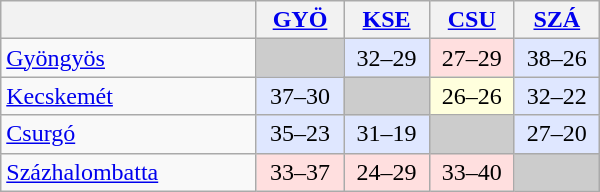<table class="wikitable" style="text-align: center;" width="400">
<tr>
<th width=200></th>
<th width=60><a href='#'>GYÖ</a></th>
<th width=60><a href='#'>KSE</a></th>
<th width=60><a href='#'>CSU</a></th>
<th width=60><a href='#'>SZÁ</a></th>
</tr>
<tr>
<td style="text-align: left;"><a href='#'>Gyöngyös</a></td>
<td bgcolor=#CCCCCC> </td>
<td bgcolor=#DFE7FF>32–29</td>
<td bgcolor=#FFDFDF>27–29</td>
<td bgcolor=#DFE7FF>38–26</td>
</tr>
<tr>
<td style="text-align: left;"><a href='#'>Kecskemét</a></td>
<td bgcolor=#DFE7FF>37–30</td>
<td bgcolor=#CCCCCC> </td>
<td bgcolor=#FFFFDD>26–26</td>
<td bgcolor=#DFE7FF>32–22</td>
</tr>
<tr>
<td style="text-align: left;"><a href='#'>Csurgó</a></td>
<td bgcolor=#DFE7FF>35–23</td>
<td bgcolor=#DFE7FF>31–19</td>
<td bgcolor=#CCCCCC> </td>
<td bgcolor=#DFE7FF>27–20</td>
</tr>
<tr>
<td style="text-align: left;"><a href='#'>Százhalombatta</a></td>
<td bgcolor=#FFDFDF>33–37</td>
<td bgcolor=#FFDFDF>24–29</td>
<td bgcolor=#FFDFDF>33–40</td>
<td bgcolor=#CCCCCC> </td>
</tr>
</table>
